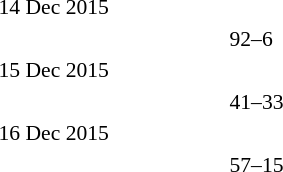<table style="font-size:90%">
<tr>
<td colspan=3>14 Dec 2015</td>
</tr>
<tr>
<td width=150 align=right><strong></strong></td>
<td>92–6</td>
<td width=150></td>
</tr>
<tr>
<td colspan=3>15 Dec 2015</td>
</tr>
<tr>
<td width=150 align=right><strong></strong></td>
<td>41–33</td>
<td width=150></td>
</tr>
<tr>
<td colspan=3>16 Dec 2015</td>
</tr>
<tr>
<td width=150 align=right><strong></strong></td>
<td>57–15</td>
<td width=150></td>
</tr>
</table>
